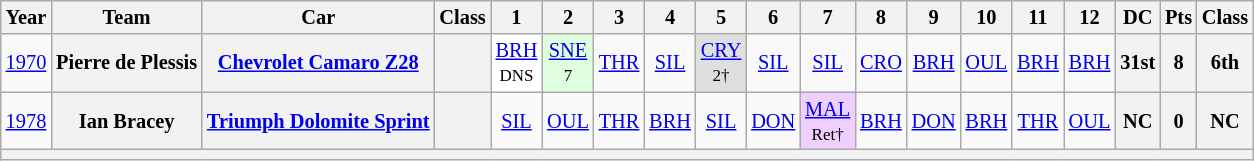<table class="wikitable" style="text-align:center; font-size:85%">
<tr>
<th>Year</th>
<th>Team</th>
<th>Car</th>
<th>Class</th>
<th>1</th>
<th>2</th>
<th>3</th>
<th>4</th>
<th>5</th>
<th>6</th>
<th>7</th>
<th>8</th>
<th>9</th>
<th>10</th>
<th>11</th>
<th>12</th>
<th>DC</th>
<th>Pts</th>
<th>Class</th>
</tr>
<tr>
<td><a href='#'>1970</a></td>
<th>Pierre de Plessis</th>
<th><a href='#'>Chevrolet Camaro Z28</a></th>
<th><span></span></th>
<td style="background:#FFFFFF;"><a href='#'>BRH</a><br><small>DNS</small></td>
<td style="background:#DFFFDF;"><a href='#'>SNE</a><br><small>7</small></td>
<td><a href='#'>THR</a></td>
<td><a href='#'>SIL</a></td>
<td style="background:#DFDFDF;"><a href='#'>CRY</a><br><small>2†</small></td>
<td><a href='#'>SIL</a></td>
<td><a href='#'>SIL</a></td>
<td><a href='#'>CRO</a></td>
<td><a href='#'>BRH</a></td>
<td><a href='#'>OUL</a></td>
<td><a href='#'>BRH</a></td>
<td><a href='#'>BRH</a></td>
<th>31st</th>
<th>8</th>
<th>6th</th>
</tr>
<tr>
<td><a href='#'>1978</a></td>
<th>Ian Bracey</th>
<th><a href='#'>Triumph Dolomite Sprint</a></th>
<th><span></span></th>
<td><a href='#'>SIL</a></td>
<td><a href='#'>OUL</a></td>
<td><a href='#'>THR</a></td>
<td><a href='#'>BRH</a></td>
<td><a href='#'>SIL</a></td>
<td><a href='#'>DON</a></td>
<td style="background:#EFCFFF;"><a href='#'>MAL</a><br><small>Ret†</small></td>
<td><a href='#'>BRH</a></td>
<td><a href='#'>DON</a></td>
<td><a href='#'>BRH</a></td>
<td><a href='#'>THR</a></td>
<td><a href='#'>OUL</a></td>
<th>NC</th>
<th>0</th>
<th>NC</th>
</tr>
<tr>
<th colspan="19"></th>
</tr>
</table>
